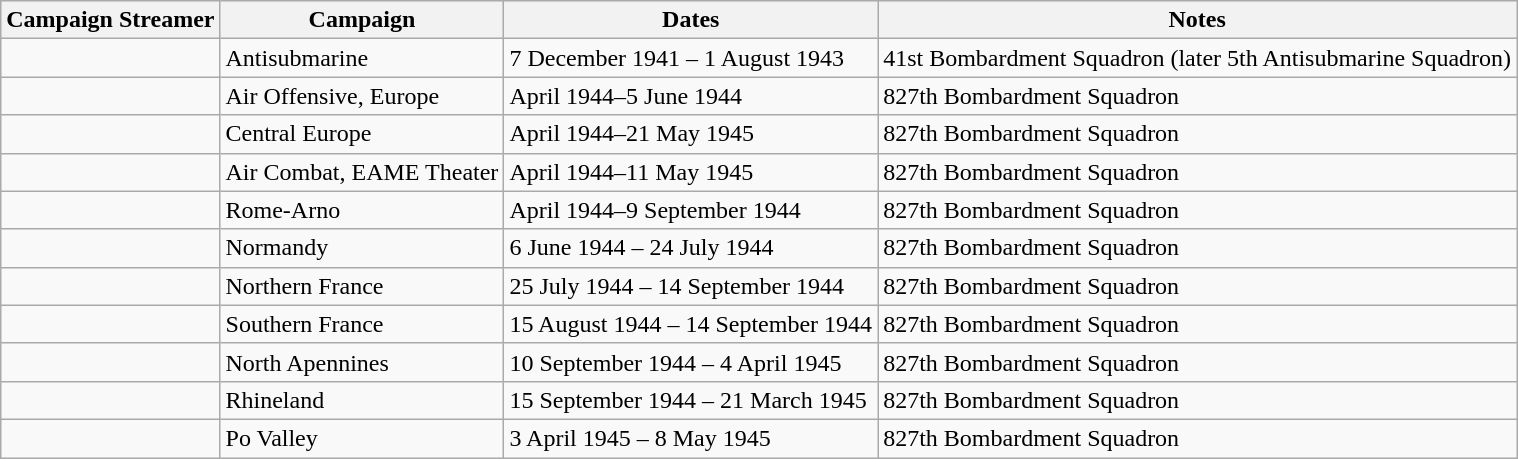<table class="wikitable">
<tr style="background:#efefef;">
<th>Campaign Streamer</th>
<th>Campaign</th>
<th>Dates</th>
<th>Notes</th>
</tr>
<tr>
<td></td>
<td>Antisubmarine</td>
<td>7 December 1941 – 1 August 1943</td>
<td>41st Bombardment Squadron (later 5th Antisubmarine Squadron)</td>
</tr>
<tr>
<td></td>
<td>Air Offensive, Europe</td>
<td>April 1944–5 June 1944</td>
<td>827th Bombardment Squadron</td>
</tr>
<tr>
<td></td>
<td>Central Europe</td>
<td>April 1944–21 May 1945</td>
<td>827th Bombardment Squadron</td>
</tr>
<tr>
<td></td>
<td>Air Combat, EAME Theater</td>
<td>April 1944–11 May 1945</td>
<td>827th Bombardment Squadron</td>
</tr>
<tr>
<td></td>
<td>Rome-Arno</td>
<td>April 1944–9 September 1944</td>
<td>827th Bombardment Squadron</td>
</tr>
<tr>
<td></td>
<td>Normandy</td>
<td>6 June 1944 – 24 July 1944</td>
<td>827th Bombardment Squadron</td>
</tr>
<tr>
<td></td>
<td>Northern France</td>
<td>25 July 1944 – 14 September 1944</td>
<td>827th Bombardment Squadron</td>
</tr>
<tr>
<td></td>
<td>Southern France</td>
<td>15 August 1944 – 14 September 1944</td>
<td>827th Bombardment Squadron</td>
</tr>
<tr>
<td></td>
<td>North Apennines</td>
<td>10 September 1944 – 4 April 1945</td>
<td>827th Bombardment Squadron</td>
</tr>
<tr>
<td></td>
<td>Rhineland</td>
<td>15 September 1944 – 21 March 1945</td>
<td>827th Bombardment Squadron</td>
</tr>
<tr>
<td></td>
<td>Po Valley</td>
<td>3 April 1945 – 8 May 1945</td>
<td>827th Bombardment Squadron</td>
</tr>
</table>
